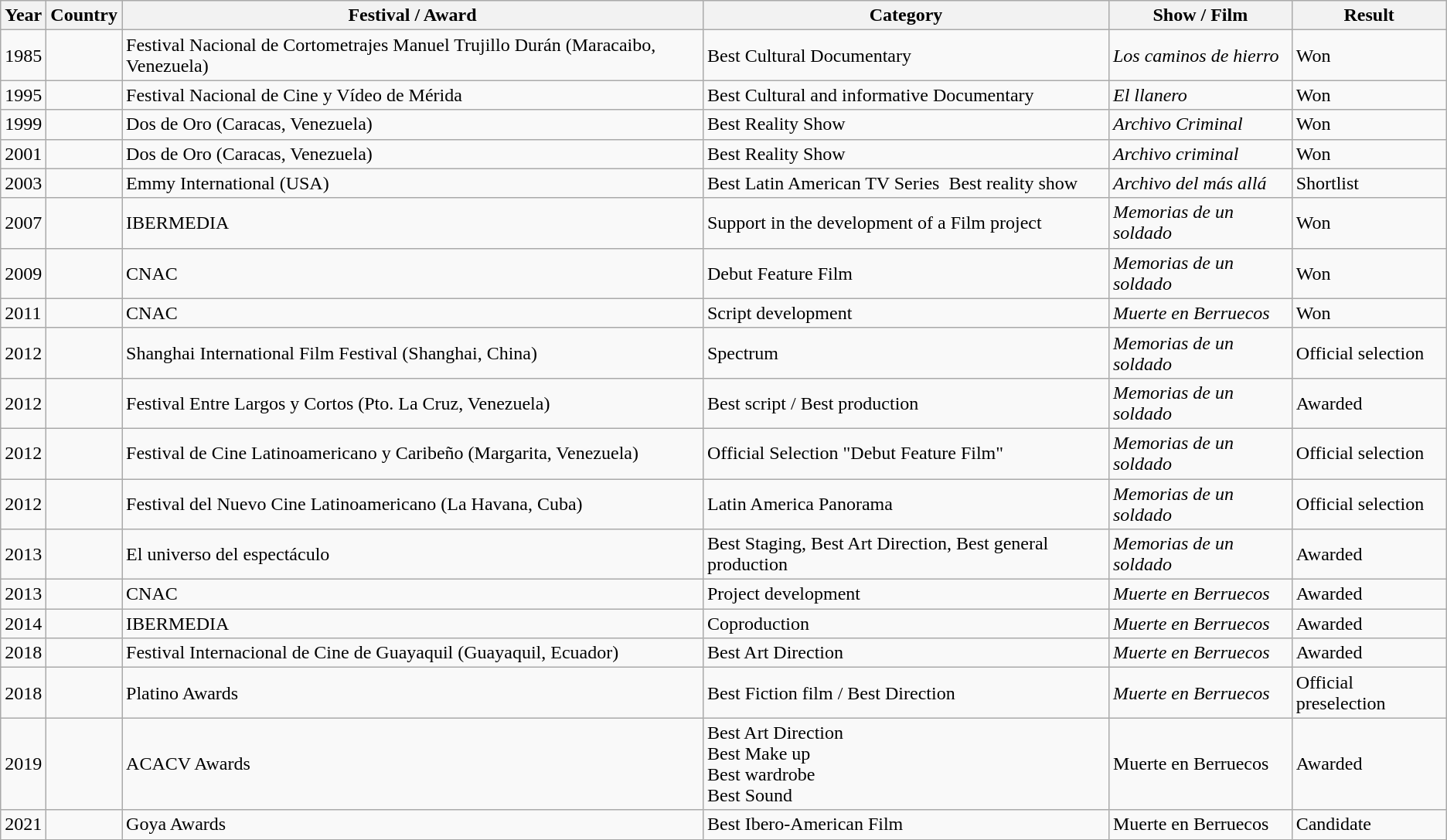<table class="wikitable">
<tr>
<th>Year</th>
<th>Country</th>
<th>Festival / Award</th>
<th>Category</th>
<th>Show / Film</th>
<th>Result</th>
</tr>
<tr>
<td>1985</td>
<td></td>
<td>Festival  Nacional de Cortometrajes Manuel Trujillo Durán (Maracaibo, Venezuela)</td>
<td>Best Cultural  Documentary</td>
<td><em>Los caminos de hierro</em></td>
<td>Won</td>
</tr>
<tr>
<td>1995</td>
<td></td>
<td>Festival  Nacional de Cine y Vídeo de Mérida</td>
<td>Best Cultural and  informative Documentary</td>
<td><em>El llanero</em></td>
<td>Won</td>
</tr>
<tr>
<td>1999</td>
<td></td>
<td>Dos  de Oro (Caracas, Venezuela)</td>
<td>Best Reality Show</td>
<td><em>Archivo Criminal</em></td>
<td>Won</td>
</tr>
<tr>
<td>2001</td>
<td></td>
<td>Dos  de Oro (Caracas, Venezuela)</td>
<td>Best Reality Show</td>
<td><em>Archivo criminal</em></td>
<td>Won</td>
</tr>
<tr>
<td>2003</td>
<td></td>
<td>Emmy International  (USA)</td>
<td>Best Latin American TV  Series  Best reality show</td>
<td><em>Archivo del más allá</em></td>
<td>Shortlist</td>
</tr>
<tr>
<td>2007</td>
<td></td>
<td>IBERMEDIA</td>
<td>Support in the  development of a Film project</td>
<td><em>Memorias de un soldado</em></td>
<td>Won</td>
</tr>
<tr>
<td>2009</td>
<td></td>
<td>CNAC</td>
<td>Debut Feature Film</td>
<td><em>Memorias de un soldado</em></td>
<td>Won</td>
</tr>
<tr>
<td>2011</td>
<td></td>
<td>CNAC</td>
<td>Script development</td>
<td><em>Muerte en Berruecos</em></td>
<td>Won</td>
</tr>
<tr>
<td>2012</td>
<td></td>
<td>Shanghai International  Film Festival (Shanghai, China)</td>
<td>Spectrum</td>
<td><em>Memorias de un soldado</em></td>
<td>Official selection</td>
</tr>
<tr>
<td>2012</td>
<td></td>
<td>Festival  Entre Largos y Cortos (Pto. La Cruz, Venezuela)</td>
<td>Best script / Best  production</td>
<td><em>Memorias de un soldado</em></td>
<td>Awarded</td>
</tr>
<tr>
<td>2012</td>
<td></td>
<td>Festival  de Cine Latinoamericano y Caribeño (Margarita, Venezuela)</td>
<td>Official Selection  "Debut Feature Film"</td>
<td><em>Memorias de un soldado</em></td>
<td>Official selection</td>
</tr>
<tr>
<td>2012</td>
<td></td>
<td>Festival  del Nuevo Cine Latinoamericano (La Havana, Cuba)</td>
<td>Latin America Panorama</td>
<td><em>Memorias de un soldado</em></td>
<td>Official selection</td>
</tr>
<tr>
<td>2013</td>
<td></td>
<td>El universo del espectáculo</td>
<td>Best Staging, Best Art  Direction, Best general production</td>
<td><em>Memorias de un soldado</em></td>
<td>Awarded</td>
</tr>
<tr>
<td>2013</td>
<td></td>
<td>CNAC</td>
<td>Project development</td>
<td><em>Muerte en Berruecos</em></td>
<td>Awarded</td>
</tr>
<tr>
<td>2014</td>
<td></td>
<td>IBERMEDIA</td>
<td>Coproduction</td>
<td><em>Muerte en Berruecos</em></td>
<td>Awarded</td>
</tr>
<tr>
<td>2018</td>
<td></td>
<td>Festival  Internacional de Cine de Guayaquil (Guayaquil, Ecuador)</td>
<td>Best Art Direction</td>
<td><em>Muerte en Berruecos</em></td>
<td>Awarded</td>
</tr>
<tr>
<td>2018</td>
<td></td>
<td>Platino Awards</td>
<td>Best Fiction film /  Best Direction</td>
<td><em>Muerte en Berruecos</em></td>
<td>Official preselection</td>
</tr>
<tr>
<td>2019</td>
<td></td>
<td>ACACV Awards</td>
<td>Best Art Direction<br>Best Make up<br>Best wardrobe<br>Best Sound</td>
<td>Muerte en  Berruecos</td>
<td>Awarded</td>
</tr>
<tr>
<td>2021</td>
<td></td>
<td>Goya Awards</td>
<td>Best Ibero-American Film</td>
<td>Muerte en  Berruecos</td>
<td>Candidate</td>
</tr>
</table>
